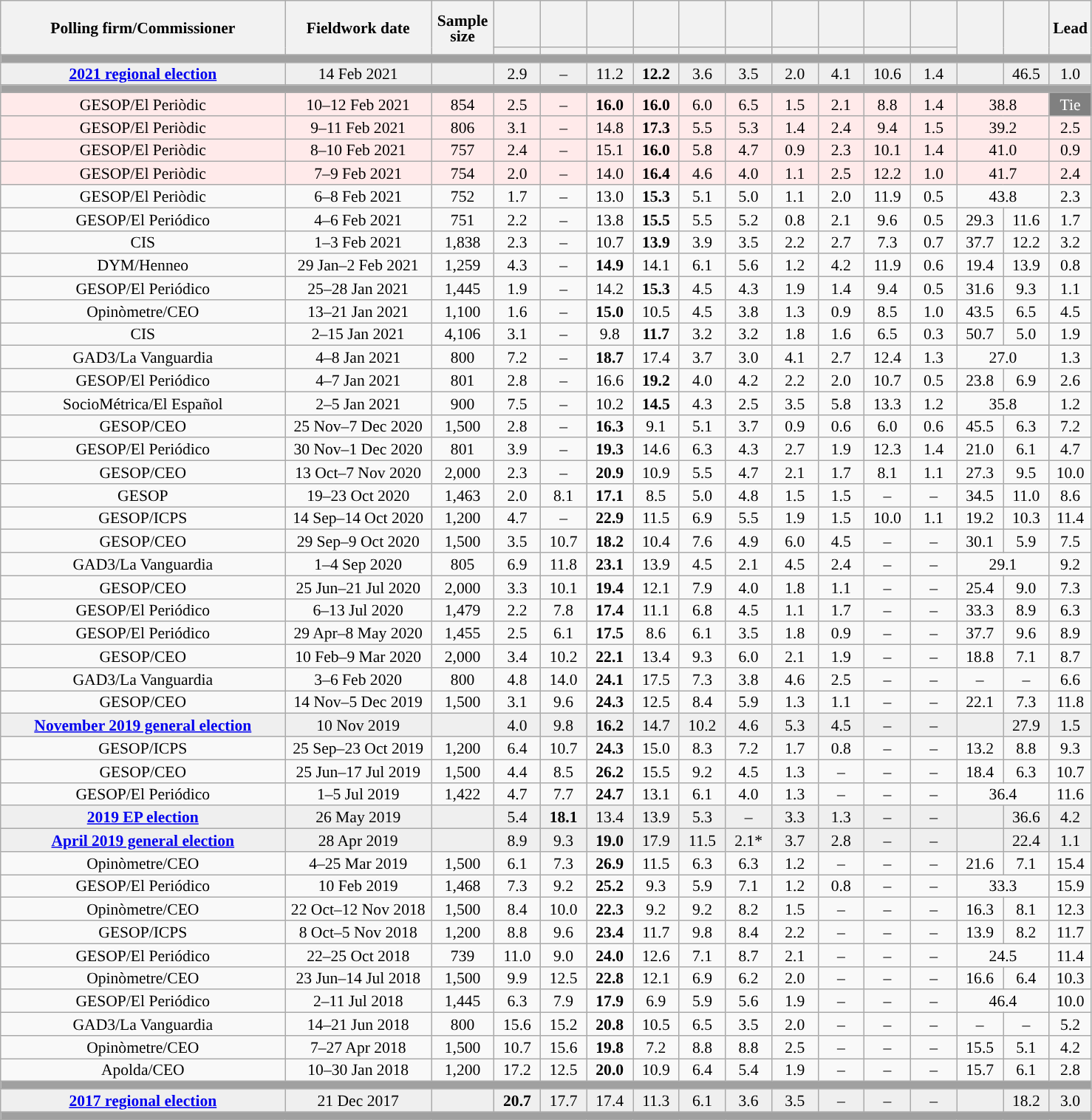<table class="wikitable collapsible collapsed" style="text-align:center; font-size:90%; line-height:14px;">
<tr style="height:42px;">
<th style="width:250px;" rowspan="2">Polling firm/Commissioner</th>
<th style="width:125px;" rowspan="2">Fieldwork date</th>
<th style="width:50px;" rowspan="2">Sample size</th>
<th style="width:35px;"></th>
<th style="width:35px;"></th>
<th style="width:35px;"></th>
<th style="width:35px;"></th>
<th style="width:35px;"></th>
<th style="width:35px;"></th>
<th style="width:35px;"></th>
<th style="width:35px;"></th>
<th style="width:35px;"></th>
<th style="width:35px;"></th>
<th style="width:35px;" rowspan="2"></th>
<th style="width:35px;" rowspan="2"></th>
<th style="width:30px;" rowspan="2">Lead</th>
</tr>
<tr>
<th style="color:inherit;background:"></th>
<th style="color:inherit;background:"></th>
<th style="color:inherit;background:"></th>
<th style="color:inherit;background:"></th>
<th style="color:inherit;background:"></th>
<th style="color:inherit;background:"></th>
<th style="color:inherit;background:"></th>
<th style="color:inherit;background:"></th>
<th style="color:inherit;background:"></th>
<th style="color:inherit;background:"></th>
</tr>
<tr>
<td colspan="16" style="background:#A0A0A0"></td>
</tr>
<tr style="background:#EFEFEF;">
<td><strong><a href='#'>2021 regional election</a></strong></td>
<td>14 Feb 2021</td>
<td></td>
<td>2.9</td>
<td>–</td>
<td>11.2</td>
<td><strong>12.2</strong></td>
<td>3.6</td>
<td>3.5</td>
<td>2.0</td>
<td>4.1</td>
<td>10.6</td>
<td>1.4</td>
<td></td>
<td>46.5</td>
<td style="background:">1.0</td>
</tr>
<tr>
<td colspan="16" style="background:#A0A0A0"></td>
</tr>
<tr style="background:#FFEAEA;">
<td>GESOP/El Periòdic</td>
<td>10–12 Feb 2021</td>
<td>854</td>
<td>2.5</td>
<td>–</td>
<td><strong>16.0</strong></td>
<td><strong>16.0</strong></td>
<td>6.0</td>
<td>6.5</td>
<td>1.5</td>
<td>2.1</td>
<td>8.8</td>
<td>1.4</td>
<td colspan="2">38.8</td>
<td style="background:gray; color:white;">Tie</td>
</tr>
<tr style="background:#FFEAEA;">
<td>GESOP/El Periòdic</td>
<td>9–11 Feb 2021</td>
<td>806</td>
<td>3.1</td>
<td>–</td>
<td>14.8</td>
<td><strong>17.3</strong></td>
<td>5.5</td>
<td>5.3</td>
<td>1.4</td>
<td>2.4</td>
<td>9.4</td>
<td>1.5</td>
<td colspan="2">39.2</td>
<td style="background:">2.5</td>
</tr>
<tr style="background:#FFEAEA;">
<td>GESOP/El Periòdic</td>
<td>8–10 Feb 2021</td>
<td>757</td>
<td>2.4</td>
<td>–</td>
<td>15.1</td>
<td><strong>16.0</strong></td>
<td>5.8</td>
<td>4.7</td>
<td>0.9</td>
<td>2.3</td>
<td>10.1</td>
<td>1.4</td>
<td colspan="2">41.0</td>
<td style="background:">0.9</td>
</tr>
<tr style="background:#FFEAEA;">
<td>GESOP/El Periòdic</td>
<td>7–9 Feb 2021</td>
<td>754</td>
<td>2.0</td>
<td>–</td>
<td>14.0</td>
<td><strong>16.4</strong></td>
<td>4.6</td>
<td>4.0</td>
<td>1.1</td>
<td>2.5</td>
<td>12.2</td>
<td>1.0</td>
<td colspan="2">41.7</td>
<td style="background:">2.4</td>
</tr>
<tr>
<td>GESOP/El Periòdic</td>
<td>6–8 Feb 2021</td>
<td>752</td>
<td>1.7</td>
<td>–</td>
<td>13.0</td>
<td><strong>15.3</strong></td>
<td>5.1</td>
<td>5.0</td>
<td>1.1</td>
<td>2.0</td>
<td>11.9</td>
<td>0.5</td>
<td colspan="2">43.8</td>
<td style="background:">2.3</td>
</tr>
<tr>
<td>GESOP/El Periódico</td>
<td>4–6 Feb 2021</td>
<td>751</td>
<td>2.2</td>
<td>–</td>
<td>13.8</td>
<td><strong>15.5</strong></td>
<td>5.5</td>
<td>5.2</td>
<td>0.8</td>
<td>2.1</td>
<td>9.6</td>
<td>0.5</td>
<td>29.3</td>
<td>11.6</td>
<td style="background:">1.7</td>
</tr>
<tr>
<td>CIS</td>
<td>1–3 Feb 2021</td>
<td>1,838</td>
<td>2.3</td>
<td>–</td>
<td>10.7</td>
<td><strong>13.9</strong></td>
<td>3.9</td>
<td>3.5</td>
<td>2.2</td>
<td>2.7</td>
<td>7.3</td>
<td>0.7</td>
<td>37.7</td>
<td>12.2</td>
<td style="background:">3.2</td>
</tr>
<tr>
<td>DYM/Henneo</td>
<td>29 Jan–2 Feb 2021</td>
<td>1,259</td>
<td>4.3</td>
<td>–</td>
<td><strong>14.9</strong></td>
<td>14.1</td>
<td>6.1</td>
<td>5.6</td>
<td>1.2</td>
<td>4.2</td>
<td>11.9</td>
<td>0.6</td>
<td>19.4</td>
<td>13.9</td>
<td style="background:">0.8</td>
</tr>
<tr>
<td>GESOP/El Periódico</td>
<td>25–28 Jan 2021</td>
<td>1,445</td>
<td>1.9</td>
<td>–</td>
<td>14.2</td>
<td><strong>15.3</strong></td>
<td>4.5</td>
<td>4.3</td>
<td>1.9</td>
<td>1.4</td>
<td>9.4</td>
<td>0.5</td>
<td>31.6</td>
<td>9.3</td>
<td style="background:">1.1</td>
</tr>
<tr>
<td>Opinòmetre/CEO</td>
<td>13–21 Jan 2021</td>
<td>1,100</td>
<td>1.6</td>
<td>–</td>
<td><strong>15.0</strong></td>
<td>10.5</td>
<td>4.5</td>
<td>3.8</td>
<td>1.3</td>
<td>0.9</td>
<td>8.5</td>
<td>1.0</td>
<td>43.5</td>
<td>6.5</td>
<td style="background:">4.5</td>
</tr>
<tr>
<td>CIS</td>
<td>2–15 Jan 2021</td>
<td>4,106</td>
<td>3.1</td>
<td>–</td>
<td>9.8</td>
<td><strong>11.7</strong></td>
<td>3.2</td>
<td>3.2</td>
<td>1.8</td>
<td>1.6</td>
<td>6.5</td>
<td>0.3</td>
<td>50.7</td>
<td>5.0</td>
<td style="background:">1.9</td>
</tr>
<tr>
<td>GAD3/La Vanguardia</td>
<td>4–8 Jan 2021</td>
<td>800</td>
<td>7.2</td>
<td>–</td>
<td><strong>18.7</strong></td>
<td>17.4</td>
<td>3.7</td>
<td>3.0</td>
<td>4.1</td>
<td>2.7</td>
<td>12.4</td>
<td>1.3</td>
<td colspan="2">27.0</td>
<td style="background:">1.3</td>
</tr>
<tr>
<td>GESOP/El Periódico</td>
<td>4–7 Jan 2021</td>
<td>801</td>
<td>2.8</td>
<td>–</td>
<td>16.6</td>
<td><strong>19.2</strong></td>
<td>4.0</td>
<td>4.2</td>
<td>2.2</td>
<td>2.0</td>
<td>10.7</td>
<td>0.5</td>
<td>23.8</td>
<td>6.9</td>
<td style="background:">2.6</td>
</tr>
<tr>
<td>SocioMétrica/El Español</td>
<td>2–5 Jan 2021</td>
<td>900</td>
<td>7.5</td>
<td>–</td>
<td>10.2</td>
<td><strong>14.5</strong></td>
<td>4.3</td>
<td>2.5</td>
<td>3.5</td>
<td>5.8</td>
<td>13.3</td>
<td>1.2</td>
<td colspan="2">35.8</td>
<td style="background:">1.2</td>
</tr>
<tr>
<td>GESOP/CEO</td>
<td>25 Nov–7 Dec 2020</td>
<td>1,500</td>
<td>2.8</td>
<td>–</td>
<td><strong>16.3</strong></td>
<td>9.1</td>
<td>5.1</td>
<td>3.7</td>
<td>0.9</td>
<td>0.6</td>
<td>6.0</td>
<td>0.6</td>
<td>45.5</td>
<td>6.3</td>
<td style="background:">7.2</td>
</tr>
<tr>
<td>GESOP/El Periódico</td>
<td>30 Nov–1 Dec 2020</td>
<td>801</td>
<td>3.9</td>
<td>–</td>
<td><strong>19.3</strong></td>
<td>14.6</td>
<td>6.3</td>
<td>4.3</td>
<td>2.7</td>
<td>1.9</td>
<td>12.3</td>
<td>1.4</td>
<td>21.0</td>
<td>6.1</td>
<td style="background:">4.7</td>
</tr>
<tr>
<td>GESOP/CEO</td>
<td>13 Oct–7 Nov 2020</td>
<td>2,000</td>
<td>2.3</td>
<td>–</td>
<td><strong>20.9</strong></td>
<td>10.9</td>
<td>5.5</td>
<td>4.7</td>
<td>2.1</td>
<td>1.7</td>
<td>8.1</td>
<td>1.1</td>
<td>27.3</td>
<td>9.5</td>
<td style="background:">10.0</td>
</tr>
<tr>
<td>GESOP</td>
<td>19–23 Oct 2020</td>
<td>1,463</td>
<td>2.0</td>
<td>8.1</td>
<td><strong>17.1</strong></td>
<td>8.5</td>
<td>5.0</td>
<td>4.8</td>
<td>1.5</td>
<td>1.5</td>
<td>–</td>
<td>–</td>
<td>34.5</td>
<td>11.0</td>
<td style="background:">8.6</td>
</tr>
<tr>
<td>GESOP/ICPS</td>
<td>14 Sep–14 Oct 2020</td>
<td>1,200</td>
<td>4.7</td>
<td>–</td>
<td><strong>22.9</strong></td>
<td>11.5</td>
<td>6.9</td>
<td>5.5</td>
<td>1.9</td>
<td>1.5</td>
<td>10.0</td>
<td>1.1</td>
<td>19.2</td>
<td>10.3</td>
<td style="background:">11.4</td>
</tr>
<tr>
<td>GESOP/CEO</td>
<td>29 Sep–9 Oct 2020</td>
<td>1,500</td>
<td>3.5</td>
<td>10.7</td>
<td><strong>18.2</strong></td>
<td>10.4</td>
<td>7.6</td>
<td>4.9</td>
<td>6.0</td>
<td>4.5</td>
<td>–</td>
<td>–</td>
<td>30.1</td>
<td>5.9</td>
<td style="background:">7.5</td>
</tr>
<tr>
<td>GAD3/La Vanguardia</td>
<td>1–4 Sep 2020</td>
<td>805</td>
<td>6.9</td>
<td>11.8</td>
<td><strong>23.1</strong></td>
<td>13.9</td>
<td>4.5</td>
<td>2.1</td>
<td>4.5</td>
<td>2.4</td>
<td>–</td>
<td>–</td>
<td colspan="2">29.1</td>
<td style="background:">9.2</td>
</tr>
<tr>
<td>GESOP/CEO</td>
<td>25 Jun–21 Jul 2020</td>
<td>2,000</td>
<td>3.3</td>
<td>10.1</td>
<td><strong>19.4</strong></td>
<td>12.1</td>
<td>7.9</td>
<td>4.0</td>
<td>1.8</td>
<td>1.1</td>
<td>–</td>
<td>–</td>
<td>25.4</td>
<td>9.0</td>
<td style="background:">7.3</td>
</tr>
<tr>
<td>GESOP/El Periódico</td>
<td>6–13 Jul 2020</td>
<td>1,479</td>
<td>2.2</td>
<td>7.8</td>
<td><strong>17.4</strong></td>
<td>11.1</td>
<td>6.8</td>
<td>4.5</td>
<td>1.1</td>
<td>1.7</td>
<td>–</td>
<td>–</td>
<td>33.3</td>
<td>8.9</td>
<td style="background:">6.3</td>
</tr>
<tr>
<td>GESOP/El Periódico</td>
<td>29 Apr–8 May 2020</td>
<td>1,455</td>
<td>2.5</td>
<td>6.1</td>
<td><strong>17.5</strong></td>
<td>8.6</td>
<td>6.1</td>
<td>3.5</td>
<td>1.8</td>
<td>0.9</td>
<td>–</td>
<td>–</td>
<td>37.7</td>
<td>9.6</td>
<td style="background:">8.9</td>
</tr>
<tr>
<td>GESOP/CEO</td>
<td>10 Feb–9 Mar 2020</td>
<td>2,000</td>
<td>3.4</td>
<td>10.2</td>
<td><strong>22.1</strong></td>
<td>13.4</td>
<td>9.3</td>
<td>6.0</td>
<td>2.1</td>
<td>1.9</td>
<td>–</td>
<td>–</td>
<td>18.8</td>
<td>7.1</td>
<td style="background:">8.7</td>
</tr>
<tr>
<td>GAD3/La Vanguardia</td>
<td>3–6 Feb 2020</td>
<td>800</td>
<td>4.8</td>
<td>14.0</td>
<td><strong>24.1</strong></td>
<td>17.5</td>
<td>7.3</td>
<td>3.8</td>
<td>4.6</td>
<td>2.5</td>
<td>–</td>
<td>–</td>
<td>–</td>
<td>–</td>
<td style="background:">6.6</td>
</tr>
<tr>
<td>GESOP/CEO</td>
<td>14 Nov–5 Dec 2019</td>
<td>1,500</td>
<td>3.1</td>
<td>9.6</td>
<td><strong>24.3</strong></td>
<td>12.5</td>
<td>8.4</td>
<td>5.9</td>
<td>1.3</td>
<td>1.1</td>
<td>–</td>
<td>–</td>
<td>22.1</td>
<td>7.3</td>
<td style="background:">11.8</td>
</tr>
<tr style="background:#EFEFEF;">
<td><strong><a href='#'>November 2019 general election</a></strong></td>
<td>10 Nov 2019</td>
<td></td>
<td>4.0</td>
<td>9.8</td>
<td><strong>16.2</strong></td>
<td>14.7</td>
<td>10.2</td>
<td>4.6</td>
<td>5.3</td>
<td>4.5</td>
<td>–</td>
<td>–</td>
<td></td>
<td>27.9</td>
<td style="background:">1.5</td>
</tr>
<tr>
<td>GESOP/ICPS</td>
<td>25 Sep–23 Oct 2019</td>
<td>1,200</td>
<td>6.4</td>
<td>10.7</td>
<td><strong>24.3</strong></td>
<td>15.0</td>
<td>8.3</td>
<td>7.2</td>
<td>1.7</td>
<td>0.8</td>
<td>–</td>
<td>–</td>
<td>13.2</td>
<td>8.8</td>
<td style="background:">9.3</td>
</tr>
<tr>
<td>GESOP/CEO</td>
<td>25 Jun–17 Jul 2019</td>
<td>1,500</td>
<td>4.4</td>
<td>8.5</td>
<td><strong>26.2</strong></td>
<td>15.5</td>
<td>9.2</td>
<td>4.5</td>
<td>1.3</td>
<td>–</td>
<td>–</td>
<td>–</td>
<td>18.4</td>
<td>6.3</td>
<td style="background:">10.7</td>
</tr>
<tr>
<td>GESOP/El Periódico</td>
<td>1–5 Jul 2019</td>
<td>1,422</td>
<td>4.7</td>
<td>7.7</td>
<td><strong>24.7</strong></td>
<td>13.1</td>
<td>6.1</td>
<td>4.0</td>
<td>1.3</td>
<td>–</td>
<td>–</td>
<td>–</td>
<td colspan="2">36.4</td>
<td style="background:">11.6</td>
</tr>
<tr style="background:#EFEFEF;">
<td><strong><a href='#'>2019 EP election</a></strong></td>
<td>26 May 2019</td>
<td></td>
<td>5.4</td>
<td><strong>18.1</strong></td>
<td>13.4</td>
<td>13.9</td>
<td>5.3</td>
<td>–</td>
<td>3.3</td>
<td>1.3</td>
<td>–</td>
<td>–</td>
<td></td>
<td>36.6</td>
<td style="background:">4.2</td>
</tr>
<tr style="background:#EFEFEF;">
<td><strong><a href='#'>April 2019 general election</a></strong></td>
<td>28 Apr 2019</td>
<td></td>
<td>8.9</td>
<td>9.3</td>
<td><strong>19.0</strong></td>
<td>17.9</td>
<td>11.5</td>
<td>2.1*</td>
<td>3.7</td>
<td>2.8</td>
<td>–</td>
<td>–</td>
<td></td>
<td>22.4</td>
<td style="background:">1.1</td>
</tr>
<tr>
<td>Opinòmetre/CEO</td>
<td>4–25 Mar 2019</td>
<td>1,500</td>
<td>6.1</td>
<td>7.3</td>
<td><strong>26.9</strong></td>
<td>11.5</td>
<td>6.3</td>
<td>6.3</td>
<td>1.2</td>
<td>–</td>
<td>–</td>
<td>–</td>
<td>21.6</td>
<td>7.1</td>
<td style="background:">15.4</td>
</tr>
<tr>
<td>GESOP/El Periódico</td>
<td>10 Feb 2019</td>
<td>1,468</td>
<td>7.3</td>
<td>9.2</td>
<td><strong>25.2</strong></td>
<td>9.3</td>
<td>5.9</td>
<td>7.1</td>
<td>1.2</td>
<td>0.8</td>
<td>–</td>
<td>–</td>
<td colspan="2">33.3</td>
<td style="background:">15.9</td>
</tr>
<tr>
<td>Opinòmetre/CEO</td>
<td>22 Oct–12 Nov 2018</td>
<td>1,500</td>
<td>8.4</td>
<td>10.0</td>
<td><strong>22.3</strong></td>
<td>9.2</td>
<td>9.2</td>
<td>8.2</td>
<td>1.5</td>
<td>–</td>
<td>–</td>
<td>–</td>
<td>16.3</td>
<td>8.1</td>
<td style="background:">12.3</td>
</tr>
<tr>
<td>GESOP/ICPS</td>
<td>8 Oct–5 Nov 2018</td>
<td>1,200</td>
<td>8.8</td>
<td>9.6</td>
<td><strong>23.4</strong></td>
<td>11.7</td>
<td>9.8</td>
<td>8.4</td>
<td>2.2</td>
<td>–</td>
<td>–</td>
<td>–</td>
<td>13.9</td>
<td>8.2</td>
<td style="background:">11.7</td>
</tr>
<tr>
<td>GESOP/El Periódico</td>
<td>22–25 Oct 2018</td>
<td>739</td>
<td>11.0</td>
<td>9.0</td>
<td><strong>24.0</strong></td>
<td>12.6</td>
<td>7.1</td>
<td>8.7</td>
<td>2.1</td>
<td>–</td>
<td>–</td>
<td>–</td>
<td colspan="2">24.5</td>
<td style="background:">11.4</td>
</tr>
<tr>
<td>Opinòmetre/CEO</td>
<td>23 Jun–14 Jul 2018</td>
<td>1,500</td>
<td>9.9</td>
<td>12.5</td>
<td><strong>22.8</strong></td>
<td>12.1</td>
<td>6.9</td>
<td>6.2</td>
<td>2.0</td>
<td>–</td>
<td>–</td>
<td>–</td>
<td>16.6</td>
<td>6.4</td>
<td style="background:">10.3</td>
</tr>
<tr>
<td>GESOP/El Periódico</td>
<td>2–11 Jul 2018</td>
<td>1,445</td>
<td>6.3</td>
<td>7.9</td>
<td><strong>17.9</strong></td>
<td>6.9</td>
<td>5.9</td>
<td>5.6</td>
<td>1.9</td>
<td>–</td>
<td>–</td>
<td>–</td>
<td colspan="2">46.4</td>
<td style="background:">10.0</td>
</tr>
<tr>
<td>GAD3/La Vanguardia</td>
<td>14–21 Jun 2018</td>
<td>800</td>
<td>15.6</td>
<td>15.2</td>
<td><strong>20.8</strong></td>
<td>10.5</td>
<td>6.5</td>
<td>3.5</td>
<td>2.0</td>
<td>–</td>
<td>–</td>
<td>–</td>
<td>–</td>
<td>–</td>
<td style="background:">5.2</td>
</tr>
<tr>
<td>Opinòmetre/CEO</td>
<td>7–27 Apr 2018</td>
<td>1,500</td>
<td>10.7</td>
<td>15.6</td>
<td><strong>19.8</strong></td>
<td>7.2</td>
<td>8.8</td>
<td>8.8</td>
<td>2.5</td>
<td>–</td>
<td>–</td>
<td>–</td>
<td>15.5</td>
<td>5.1</td>
<td style="background:">4.2</td>
</tr>
<tr>
<td>Apolda/CEO</td>
<td>10–30 Jan 2018</td>
<td>1,200</td>
<td>17.2</td>
<td>12.5</td>
<td><strong>20.0</strong></td>
<td>10.9</td>
<td>6.4</td>
<td>5.4</td>
<td>1.9</td>
<td>–</td>
<td>–</td>
<td>–</td>
<td>15.7</td>
<td>6.1</td>
<td style="background:">2.8</td>
</tr>
<tr>
<td colspan="16" style="background:#A0A0A0"></td>
</tr>
<tr style="background:#EFEFEF;">
<td><strong><a href='#'>2017 regional election</a></strong></td>
<td>21 Dec 2017</td>
<td></td>
<td><strong>20.7</strong></td>
<td>17.7</td>
<td>17.4</td>
<td>11.3</td>
<td>6.1</td>
<td>3.6</td>
<td>3.5</td>
<td>–</td>
<td>–</td>
<td>–</td>
<td></td>
<td>18.2</td>
<td style="background:">3.0</td>
</tr>
<tr>
<td colspan="16" style="background:#A0A0A0"></td>
</tr>
</table>
